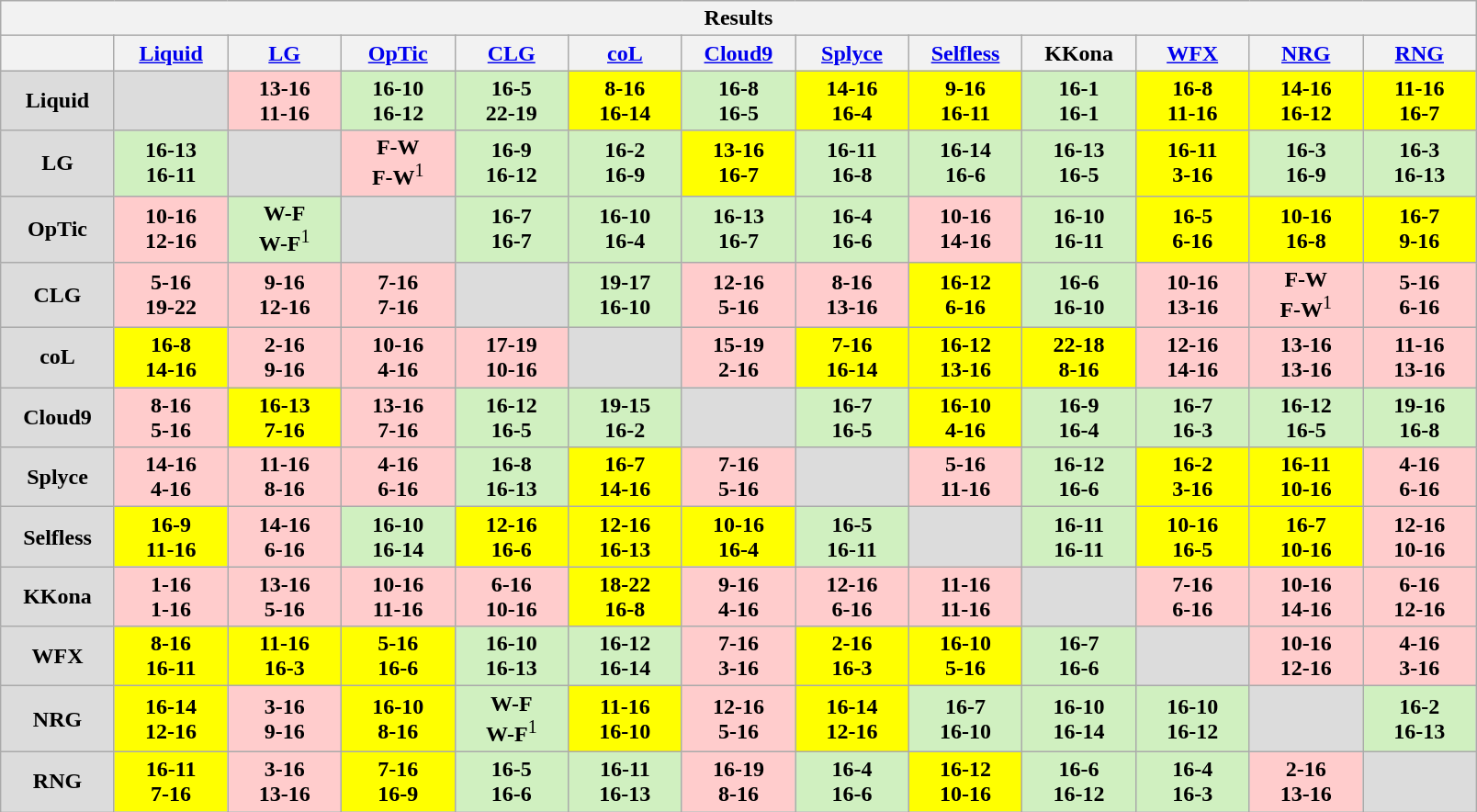<table class="wikitable" style="text-align: center;">
<tr>
<th colspan=15>Results</th>
</tr>
<tr>
<th width="75px"></th>
<th width="75px"><a href='#'>Liquid</a></th>
<th width="75px"><a href='#'>LG</a></th>
<th width="75px"><a href='#'>OpTic</a></th>
<th width="75px"><a href='#'>CLG</a></th>
<th width="75px"><a href='#'>coL</a></th>
<th width="75px"><a href='#'>Cloud9</a></th>
<th width="75px"><a href='#'>Splyce</a></th>
<th width="75px"><a href='#'>Selfless</a></th>
<th width="75px">KKona</th>
<th width="75px"><a href='#'>WFX</a></th>
<th width="75px"><a href='#'>NRG</a></th>
<th width="75px"><a href='#'>RNG</a></th>
</tr>
<tr>
<td style="background: #DCDCDC;"><strong>Liquid</strong></td>
<td style="background: #DCDCDC;"></td>
<td style="background: #FFCCCC;"><strong>13-16<br>11-16</strong></td>
<td style="background: #D0F0C0;"><strong>16-10<br>16-12</strong></td>
<td style="background: #D0F0C0;"><strong>16-5<br>22-19</strong></td>
<td style="background: #FFFF00;"><strong>8-16<br>16-14</strong></td>
<td style="background: #D0F0C0;"><strong>16-8<br>16-5</strong></td>
<td style="background: #FFFF00;"><strong>14-16<br>16-4</strong></td>
<td style="background: #FFFF00;"><strong>9-16<br>16-11</strong></td>
<td style="background: #D0F0C0;"><strong>16-1<br>16-1</strong></td>
<td style="background: #FFFF00;"><strong>16-8<br>11-16</strong></td>
<td style="background: #FFFF00;"><strong>14-16<br>16-12</strong></td>
<td style="background: #FFFF00;"><strong>11-16<br>16-7</strong></td>
</tr>
<tr>
<td style="background: #DCDCDC;"><strong>LG</strong></td>
<td style="background: #D0F0C0;"><strong>16-13<br>16-11</strong></td>
<td style="background: #DCDCDC;"></td>
<td style="background: #FFCCCC;"><strong>F-W<br>F-W</strong><sup>1</sup></td>
<td style="background: #D0F0C0;"><strong>16-9<br>16-12</strong></td>
<td style="background: #D0F0C0;"><strong>16-2<br>16-9</strong></td>
<td style="background: #FFFF00;"><strong>13-16<br>16-7</strong></td>
<td style="background: #D0F0C0;"><strong>16-11<br>16-8</strong></td>
<td style="background: #D0F0C0;"><strong>16-14<br>16-6</strong></td>
<td style="background: #D0F0C0;"><strong>16-13<br>16-5</strong></td>
<td style="background: #FFFF00;"><strong>16-11<br>3-16</strong></td>
<td style="background: #D0F0C0;"><strong>16-3<br>16-9</strong></td>
<td style="background: #D0F0C0;"><strong>16-3<br>16-13</strong></td>
</tr>
<tr>
<td style="background: #DCDCDC;"><strong>OpTic</strong></td>
<td style="background: #FFCCCC;"><strong>10-16<br>12-16</strong></td>
<td style="background: #D0F0C0;"><strong>W-F<br>W-F</strong><sup>1</sup></td>
<td style="background: #DCDCDC;"></td>
<td style="background: #D0F0C0;"><strong>16-7<br>16-7</strong></td>
<td style="background: #D0F0C0;"><strong>16-10<br>16-4</strong></td>
<td style="background: #D0F0C0;"><strong>16-13<br>16-7</strong></td>
<td style="background: #D0F0C0;"><strong>16-4<br>16-6</strong></td>
<td style="background: #FFCCCC;"><strong>10-16<br>14-16</strong></td>
<td style="background: #D0F0C0;"><strong>16-10<br>16-11</strong></td>
<td style="background: #FFFF00;"><strong>16-5<br>6-16</strong></td>
<td style="background: #FFFF00;"><strong>10-16<br>16-8</strong></td>
<td style="background: #FFFF00;"><strong>16-7<br>9-16</strong></td>
</tr>
<tr>
<td style="background: #DCDCDC;"><strong>CLG</strong></td>
<td style="background: #FFCCCC;"><strong>5-16<br>19-22</strong></td>
<td style="background: #FFCCCC;"><strong>9-16<br>12-16</strong></td>
<td style="background: #FFCCCC;"><strong>7-16<br>7-16</strong></td>
<td style="background: #DCDCDC;"></td>
<td style="background: #D0F0C0;"><strong>19-17<br>16-10</strong></td>
<td style="background: #FFCCCC;"><strong>12-16<br>5-16</strong></td>
<td style="background: #FFCCCC;"><strong>8-16<br>13-16</strong></td>
<td style="background: #FFFF00;"><strong>16-12<br>6-16</strong></td>
<td style="background: #D0F0C0;"><strong>16-6<br>16-10</strong></td>
<td style="background: #FFCCCC;"><strong>10-16<br>13-16</strong></td>
<td style="background: #FFCCCC;"><strong>F-W<br>F-W</strong><sup>1</sup></td>
<td style="background: #FFCCCC;"><strong>5-16<br>6-16</strong></td>
</tr>
<tr>
<td style="background: #DCDCDC;"><strong>coL</strong></td>
<td style="background: #FFFF00;"><strong>16-8<br>14-16</strong></td>
<td style="background: #FFCCCC;"><strong>2-16<br>9-16</strong></td>
<td style="background: #FFCCCC;"><strong>10-16<br>4-16</strong></td>
<td style="background: #FFCCCC;"><strong>17-19<br>10-16</strong></td>
<td style="background: #DCDCDC;"></td>
<td style="background: #FFCCCC;"><strong>15-19<br>2-16</strong></td>
<td style="background: #FFFF00;"><strong>7-16<br>16-14</strong></td>
<td style="background: #FFFF00;"><strong>16-12<br>13-16</strong></td>
<td style="background: #FFFF00;"><strong>22-18<br>8-16</strong></td>
<td style="background: #FFCCCC;"><strong>12-16<br>14-16</strong></td>
<td style="background: #FFCCCC;"><strong>13-16<br>13-16</strong></td>
<td style="background: #FFCCCC;"><strong>11-16<br>13-16</strong></td>
</tr>
<tr>
<td style="background: #DCDCDC;"><strong>Cloud9</strong></td>
<td style="background: #FFCCCC;"><strong>8-16<br>5-16</strong></td>
<td style="background: #FFFF00;"><strong>16-13<br>7-16</strong></td>
<td style="background: #FFCCCC;"><strong>13-16<br>7-16</strong></td>
<td style="background: #D0F0C0;"><strong>16-12<br>16-5</strong></td>
<td style="background: #D0F0C0;"><strong>19-15<br>16-2</strong></td>
<td style="background: #DCDCDC;"></td>
<td style="background: #D0F0C0;"><strong>16-7<br>16-5</strong></td>
<td style="background: #FFFF00;"><strong>16-10<br>4-16</strong></td>
<td style="background: #D0F0C0;"><strong>16-9<br>16-4</strong></td>
<td style="background: #D0F0C0;"><strong>16-7<br>16-3</strong></td>
<td style="background: #D0F0C0;"><strong>16-12<br>16-5</strong></td>
<td style="background: #D0F0C0;"><strong>19-16<br>16-8</strong></td>
</tr>
<tr>
<td style="background: #DCDCDC;"><strong>Splyce</strong></td>
<td style="background: #FFCCCC;"><strong>14-16<br>4-16</strong></td>
<td style="background: #FFCCCC;"><strong>11-16<br>8-16</strong></td>
<td style="background: #FFCCCC;"><strong>4-16<br>6-16</strong></td>
<td style="background: #D0F0C0;"><strong>16-8<br>16-13</strong></td>
<td style="background: #FFFF00;"><strong>16-7<br>14-16</strong></td>
<td style="background: #FFCCCC;"><strong>7-16<br>5-16</strong></td>
<td style="background: #DCDCDC;"></td>
<td style="background: #FFCCCC;"><strong>5-16<br>11-16</strong></td>
<td style="background: #D0F0C0;"><strong>16-12<br>16-6</strong></td>
<td style="background: #FFFF00;"><strong>16-2<br>3-16</strong></td>
<td style="background: #FFFF00;"><strong>16-11<br>10-16</strong></td>
<td style="background: #FFCCCC;"><strong>4-16<br>6-16</strong></td>
</tr>
<tr>
<td style="background: #DCDCDC;"><strong>Selfless</strong></td>
<td style="background: #FFFF00;"><strong>16-9<br>11-16</strong></td>
<td style="background: #FFCCCC;"><strong>14-16<br>6-16</strong></td>
<td style="background: #D0F0C0;"><strong>16-10<br>16-14</strong></td>
<td style="background: #FFFF00;"><strong>12-16<br>16-6</strong></td>
<td style="background: #FFFF00;"><strong>12-16<br>16-13</strong></td>
<td style="background: #FFFF00;"><strong>10-16<br>16-4</strong></td>
<td style="background: #D0F0C0;"><strong>16-5<br>16-11</strong></td>
<td style="background: #DCDCDC;"></td>
<td style="background: #D0F0C0;"><strong>16-11<br>16-11</strong></td>
<td style="background: #FFFF00;"><strong>10-16<br>16-5</strong></td>
<td style="background: #FFFF00;"><strong>16-7<br>10-16</strong></td>
<td style="background: #FFCCCC;"><strong>12-16<br>10-16</strong></td>
</tr>
<tr>
<td style="background: #DCDCDC;"><strong>KKona</strong></td>
<td style="background: #FFCCCC;"><strong>1-16<br>1-16</strong></td>
<td style="background: #FFCCCC;"><strong>13-16<br>5-16</strong></td>
<td style="background: #FFCCCC;"><strong>10-16<br>11-16</strong></td>
<td style="background: #FFCCCC;"><strong>6-16<br>10-16</strong></td>
<td style="background: #FFFF00;"><strong>18-22<br>16-8</strong></td>
<td style="background: #FFCCCC;"><strong>9-16<br>4-16</strong></td>
<td style="background: #FFCCCC;"><strong>12-16<br>6-16</strong></td>
<td style="background: #FFCCCC;"><strong>11-16<br>11-16</strong></td>
<td style="background: #DCDCDC;"></td>
<td style="background: #FFCCCC;"><strong>7-16<br>6-16</strong></td>
<td style="background: #FFCCCC;"><strong>10-16<br>14-16</strong></td>
<td style="background: #FFCCCC;"><strong>6-16<br>12-16</strong></td>
</tr>
<tr>
<td style="background: #DCDCDC;"><strong>WFX</strong></td>
<td style="background: #FFFF00;"><strong>8-16<br>16-11</strong></td>
<td style="background: #FFFF00;"><strong>11-16<br>16-3</strong></td>
<td style="background: #FFFF00;"><strong>5-16<br>16-6</strong></td>
<td style="background: #D0F0C0;"><strong>16-10<br>16-13</strong></td>
<td style="background: #D0F0C0;"><strong>16-12<br>16-14</strong></td>
<td style="background: #FFCCCC;"><strong>7-16<br>3-16</strong></td>
<td style="background: #FFFF00;"><strong>2-16<br>16-3</strong></td>
<td style="background: #FFFF00;"><strong>16-10<br>5-16</strong></td>
<td style="background: #D0F0C0;"><strong>16-7<br>16-6</strong></td>
<td style="background: #DCDCDC;"></td>
<td style="background: #FFCCCC;"><strong>10-16<br>12-16</strong></td>
<td style="background: #FFCCCC;"><strong>4-16<br>3-16</strong></td>
</tr>
<tr>
<td style="background: #DCDCDC;"><strong>NRG</strong></td>
<td style="background: #FFFF00;"><strong>16-14<br>12-16</strong></td>
<td style="background: #FFCCCC;"><strong>3-16<br>9-16</strong></td>
<td style="background: #FFFF00;"><strong>16-10<br>8-16</strong></td>
<td style="background: #D0F0C0;"><strong>W-F<br>W-F</strong><sup>1</sup></td>
<td style="background: #FFFF00;"><strong>11-16<br>16-10</strong></td>
<td style="background: #FFCCCC;"><strong>12-16<br>5-16</strong></td>
<td style="background: #FFFF00;"><strong>16-14<br>12-16</strong></td>
<td style="background: #D0F0C0;"><strong>16-7<br>16-10</strong></td>
<td style="background: #D0F0C0;"><strong>16-10<br>16-14</strong></td>
<td style="background: #D0F0C0;"><strong>16-10<br>16-12</strong></td>
<td style="background: #DCDCDC;"></td>
<td style="background: #D0F0C0;"><strong>16-2<br>16-13</strong></td>
</tr>
<tr>
<td style="background: #DCDCDC;"><strong>RNG</strong></td>
<td style="background: #FFFF00;"><strong>16-11<br>7-16</strong></td>
<td style="background: #FFCCCC;"><strong>3-16<br>13-16</strong></td>
<td style="background: #FFFF00;"><strong>7-16<br>16-9</strong></td>
<td style="background: #D0F0C0;"><strong>16-5<br>16-6</strong></td>
<td style="background: #D0F0C0;"><strong>16-11<br>16-13</strong></td>
<td style="background: #FFCCCC;"><strong>16-19<br>8-16</strong></td>
<td style="background: #D0F0C0;"><strong>16-4<br>16-6</strong></td>
<td style="background: #FFFF00;"><strong>16-12<br>10-16</strong></td>
<td style="background: #D0F0C0;"><strong>16-6<br>16-12</strong></td>
<td style="background: #D0F0C0;"><strong>16-4<br>16-3</strong></td>
<td style="background: #FFCCCC;"><strong>2-16<br>13-16</strong></td>
<td style="background: #DCDCDC;"></td>
</tr>
</table>
